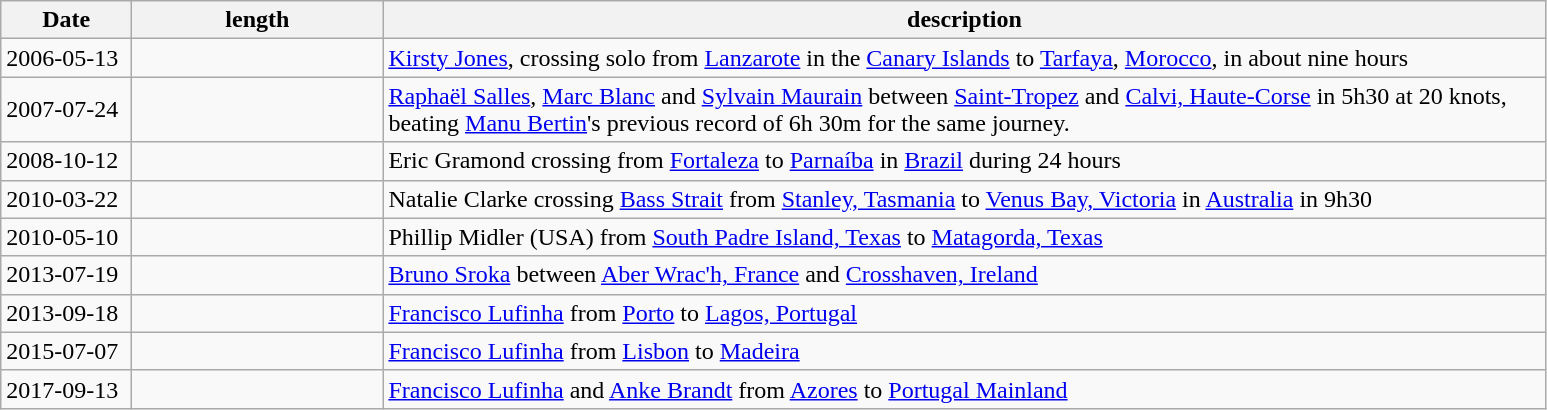<table class="wikitable sortable">
<tr>
<th style=width:5em>Date</th>
<th style=width:10em>length</th>
<th style=width:48em>description</th>
</tr>
<tr>
<td>2006-05-13</td>
<td></td>
<td><a href='#'>Kirsty Jones</a>, crossing solo from <a href='#'>Lanzarote</a> in the <a href='#'>Canary Islands</a> to <a href='#'>Tarfaya</a>, <a href='#'>Morocco</a>, in about nine hours</td>
</tr>
<tr>
<td>2007-07-24</td>
<td></td>
<td><a href='#'>Raphaël Salles</a>, <a href='#'>Marc Blanc</a> and <a href='#'>Sylvain Maurain</a> between <a href='#'>Saint-Tropez</a> and <a href='#'>Calvi, Haute-Corse</a> in 5h30 at 20 knots, beating <a href='#'>Manu Bertin</a>'s previous record of 6h 30m for the same journey.</td>
</tr>
<tr>
<td>2008-10-12</td>
<td></td>
<td>Eric Gramond crossing from <a href='#'>Fortaleza</a> to <a href='#'>Parnaíba</a> in <a href='#'>Brazil</a> during 24 hours</td>
</tr>
<tr>
<td>2010-03-22</td>
<td></td>
<td>Natalie Clarke crossing <a href='#'>Bass Strait</a> from <a href='#'>Stanley, Tasmania</a> to <a href='#'>Venus Bay, Victoria</a> in <a href='#'>Australia</a> in 9h30</td>
</tr>
<tr>
<td>2010-05-10</td>
<td></td>
<td>Phillip Midler (USA) from <a href='#'>South Padre Island, Texas</a> to <a href='#'>Matagorda, Texas</a></td>
</tr>
<tr>
<td>2013-07-19</td>
<td></td>
<td><a href='#'>Bruno Sroka</a> between <a href='#'>Aber Wrac'h, France</a> and <a href='#'>Crosshaven, Ireland</a></td>
</tr>
<tr>
<td>2013-09-18</td>
<td></td>
<td><a href='#'>Francisco Lufinha</a> from <a href='#'>Porto</a> to <a href='#'>Lagos, Portugal</a></td>
</tr>
<tr>
<td>2015-07-07</td>
<td></td>
<td><a href='#'>Francisco Lufinha</a> from <a href='#'>Lisbon</a> to <a href='#'>Madeira</a></td>
</tr>
<tr>
<td>2017-09-13</td>
<td></td>
<td><a href='#'>Francisco Lufinha</a> and <a href='#'>Anke Brandt</a> from <a href='#'>Azores</a> to <a href='#'>Portugal Mainland</a></td>
</tr>
</table>
